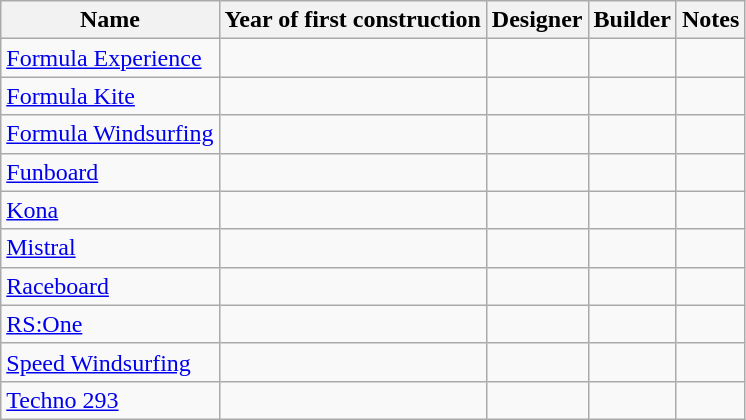<table class="wikitable sortable">
<tr>
<th data-sort-type="text">Name</th>
<th data-sort-type="number">Year of first construction</th>
<th data-sort-type="text">Designer</th>
<th data-sort-type="text">Builder</th>
<th class="unsortable">Notes</th>
</tr>
<tr>
<td><a href='#'>Formula Experience</a></td>
<td></td>
<td></td>
<td></td>
<td></td>
</tr>
<tr>
<td><a href='#'>Formula Kite</a></td>
<td></td>
<td></td>
<td></td>
<td></td>
</tr>
<tr>
<td><a href='#'>Formula Windsurfing</a></td>
<td></td>
<td></td>
<td></td>
<td></td>
</tr>
<tr>
<td><a href='#'>Funboard</a></td>
<td></td>
<td></td>
<td></td>
<td></td>
</tr>
<tr>
<td><a href='#'>Kona</a></td>
<td></td>
<td></td>
<td></td>
<td></td>
</tr>
<tr>
<td><a href='#'>Mistral</a></td>
<td></td>
<td></td>
<td></td>
<td></td>
</tr>
<tr>
<td><a href='#'>Raceboard</a></td>
<td></td>
<td></td>
<td></td>
<td></td>
</tr>
<tr>
<td><a href='#'>RS:One</a></td>
<td></td>
<td></td>
<td></td>
<td></td>
</tr>
<tr>
<td><a href='#'>Speed Windsurfing</a></td>
<td></td>
<td></td>
<td></td>
<td></td>
</tr>
<tr>
<td><a href='#'>Techno 293</a></td>
<td></td>
<td></td>
<td></td>
<td></td>
</tr>
</table>
